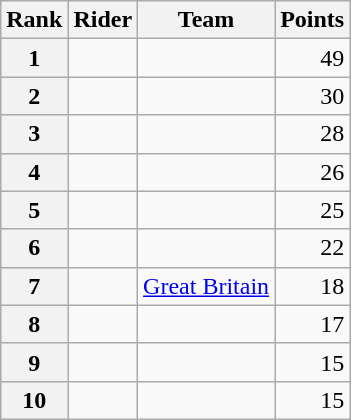<table class="wikitable" margin-bottom:0;">
<tr>
<th scope="col">Rank</th>
<th scope="col">Rider</th>
<th scope="col">Team</th>
<th scope="col">Points</th>
</tr>
<tr>
<th scope="row">1</th>
<td> </td>
<td></td>
<td align="right">49</td>
</tr>
<tr>
<th scope="row">2</th>
<td></td>
<td></td>
<td align="right">30</td>
</tr>
<tr>
<th scope="row">3</th>
<td></td>
<td></td>
<td align="right">28</td>
</tr>
<tr>
<th scope="row">4</th>
<td> </td>
<td></td>
<td align="right">26</td>
</tr>
<tr>
<th scope="row">5</th>
<td> </td>
<td></td>
<td align="right">25</td>
</tr>
<tr>
<th scope="row">6</th>
<td> </td>
<td></td>
<td align="right">22</td>
</tr>
<tr>
<th scope="row">7</th>
<td></td>
<td><a href='#'>Great Britain</a></td>
<td align="right">18</td>
</tr>
<tr>
<th scope="row">8</th>
<td></td>
<td></td>
<td align="right">17</td>
</tr>
<tr>
<th scope="row">9</th>
<td></td>
<td></td>
<td align="right">15</td>
</tr>
<tr>
<th scope="row">10</th>
<td></td>
<td></td>
<td align="right">15</td>
</tr>
</table>
